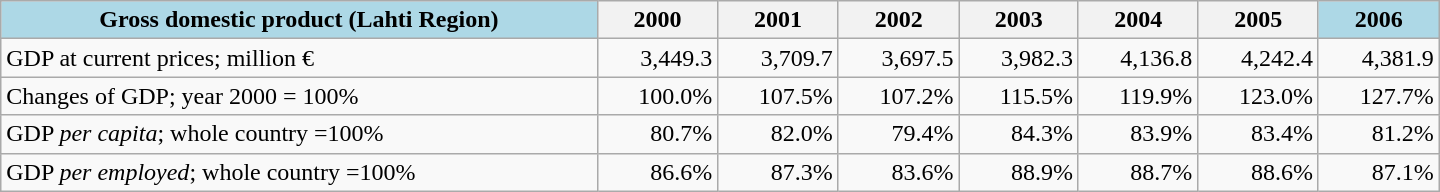<table class="wikitable" style="width:60em; text-align: right;">
<tr>
<th style="background:LightBlue">Gross domestic product (Lahti Region)</th>
<th>2000</th>
<th>2001</th>
<th>2002</th>
<th>2003</th>
<th>2004</th>
<th>2005</th>
<th style="background:LightBlue">2006</th>
</tr>
<tr>
<td style="text-align:left;">GDP at current prices; million €</td>
<td>3,449.3</td>
<td>3,709.7</td>
<td>3,697.5</td>
<td>3,982.3</td>
<td>4,136.8</td>
<td>4,242.4</td>
<td>4,381.9</td>
</tr>
<tr>
<td style="text-align:left;">Changes of GDP; year 2000 = 100%</td>
<td>100.0%</td>
<td>107.5%</td>
<td>107.2%</td>
<td>115.5%</td>
<td>119.9%</td>
<td>123.0%</td>
<td>127.7%</td>
</tr>
<tr>
<td style="text-align:left;">GDP <em>per capita</em>; whole country =100%</td>
<td>80.7%</td>
<td>82.0%</td>
<td>79.4%</td>
<td>84.3%</td>
<td>83.9%</td>
<td>83.4%</td>
<td>81.2%</td>
</tr>
<tr>
<td style="text-align:left;">GDP <em>per employed</em>; whole country =100%</td>
<td>86.6%</td>
<td>87.3%</td>
<td>83.6%</td>
<td>88.9%</td>
<td>88.7%</td>
<td>88.6%</td>
<td>87.1%</td>
</tr>
</table>
